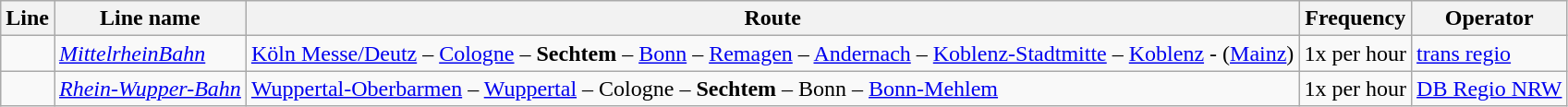<table class="wikitable">
<tr>
<th>Line</th>
<th>Line name</th>
<th>Route</th>
<th>Frequency</th>
<th>Operator</th>
</tr>
<tr>
<td></td>
<td><em><a href='#'>MittelrheinBahn</a></em></td>
<td><a href='#'>Köln Messe/Deutz</a> – <a href='#'>Cologne</a> – <strong>Sechtem</strong> – <a href='#'>Bonn</a> – <a href='#'>Remagen</a> – <a href='#'>Andernach</a> – <a href='#'>Koblenz-Stadtmitte</a> – <a href='#'>Koblenz</a> - (<a href='#'>Mainz</a>)</td>
<td>1x per hour</td>
<td><a href='#'>trans regio</a></td>
</tr>
<tr>
<td></td>
<td><em><a href='#'>Rhein-Wupper-Bahn</a></em></td>
<td><a href='#'>Wuppertal-Oberbarmen</a> – <a href='#'>Wuppertal</a> – Cologne – <strong>Sechtem</strong> – Bonn – <a href='#'>Bonn-Mehlem</a></td>
<td>1x per hour</td>
<td><a href='#'>DB Regio NRW</a></td>
</tr>
</table>
